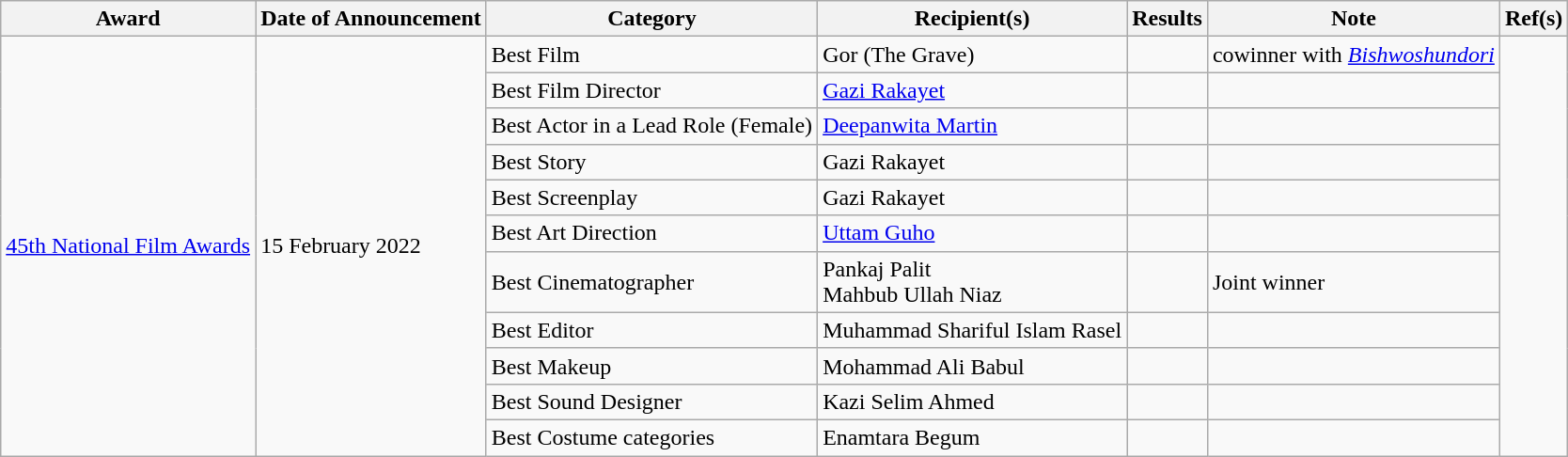<table class="wikitable sortable">
<tr>
<th>Award</th>
<th>Date of Announcement</th>
<th>Category</th>
<th>Recipient(s)</th>
<th>Results</th>
<th>Note</th>
<th>Ref(s)</th>
</tr>
<tr>
<td rowspan="11"><a href='#'>45th National Film Awards</a></td>
<td rowspan="11">15 February 2022</td>
<td>Best Film</td>
<td>Gor (The Grave)</td>
<td></td>
<td>cowinner with <em><a href='#'>Bishwoshundori</a></em></td>
<td rowspan="11"></td>
</tr>
<tr>
<td>Best Film Director</td>
<td><a href='#'>Gazi Rakayet</a></td>
<td></td>
<td></td>
</tr>
<tr>
<td>Best Actor in a Lead Role (Female)</td>
<td><a href='#'>Deepanwita Martin</a></td>
<td></td>
<td></td>
</tr>
<tr>
<td>Best Story</td>
<td>Gazi Rakayet</td>
<td></td>
<td></td>
</tr>
<tr>
<td>Best Screenplay</td>
<td>Gazi Rakayet</td>
<td></td>
<td></td>
</tr>
<tr>
<td>Best Art Direction</td>
<td><a href='#'>Uttam Guho</a></td>
<td></td>
<td></td>
</tr>
<tr>
<td>Best Cinematographer</td>
<td>Pankaj Palit<br>Mahbub Ullah Niaz</td>
<td></td>
<td>Joint winner</td>
</tr>
<tr>
<td>Best Editor</td>
<td>Muhammad Shariful Islam Rasel</td>
<td></td>
<td></td>
</tr>
<tr>
<td>Best Makeup</td>
<td>Mohammad Ali Babul</td>
<td></td>
<td></td>
</tr>
<tr>
<td>Best Sound Designer</td>
<td>Kazi Selim Ahmed</td>
<td></td>
<td></td>
</tr>
<tr>
<td>Best Costume categories</td>
<td>Enamtara Begum</td>
<td></td>
<td></td>
</tr>
</table>
